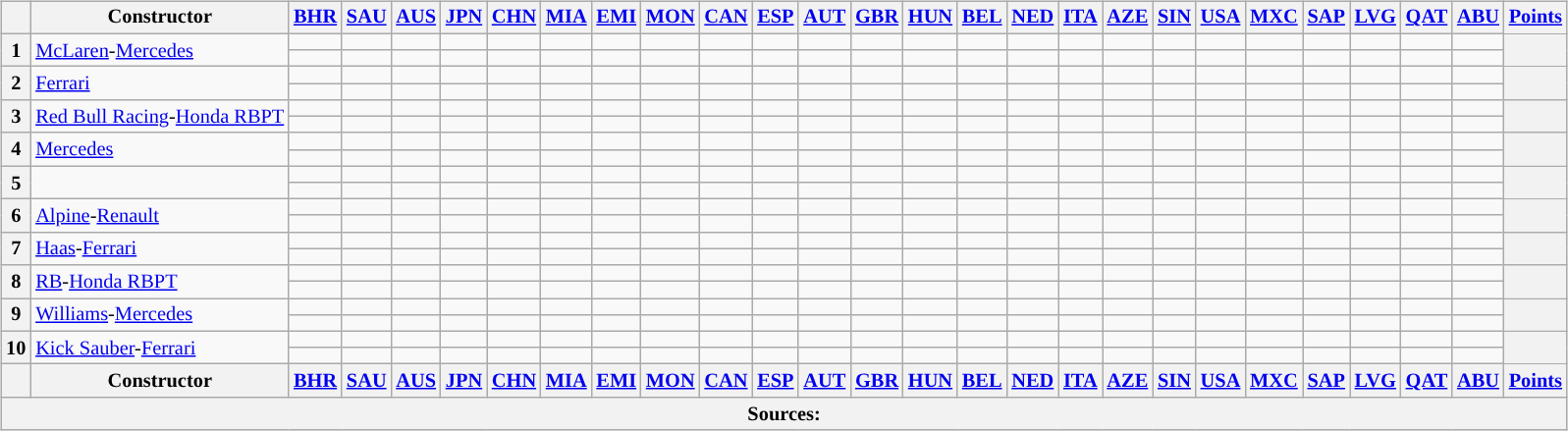<table>
<tr>
<td style="vertical-align:top; text-align:center"><br><table class="wikitable" style="font-size: 85%;">
<tr>
<th></th>
<th>Constructor</th>
<th style="vertical-align:top"><a href='#'>BHR</a><br></th>
<th style="vertical-align:top"><a href='#'>SAU</a><br></th>
<th style="vertical-align:top"><a href='#'>AUS</a><br></th>
<th style="vertical-align:top"><a href='#'>JPN</a><br></th>
<th style="vertical-align:top"><a href='#'>CHN</a><br></th>
<th style="vertical-align:top"><a href='#'>MIA</a><br></th>
<th style="vertical-align:top"><a href='#'>EMI</a><br></th>
<th style="vertical-align:top"><a href='#'>MON</a><br></th>
<th style="vertical-align:top"><a href='#'>CAN</a><br></th>
<th style="vertical-align:top"><a href='#'>ESP</a><br></th>
<th style="vertical-align:top"><a href='#'>AUT</a><br></th>
<th style="vertical-align:top"><a href='#'>GBR</a><br></th>
<th style="vertical-align:top"><a href='#'>HUN</a><br></th>
<th style="vertical-align:top"><a href='#'>BEL</a><br></th>
<th style="vertical-align:top"><a href='#'>NED</a><br></th>
<th style="vertical-align:top"><a href='#'>ITA</a><br></th>
<th style="vertical-align:top"><a href='#'>AZE</a><br></th>
<th style="vertical-align:top"><a href='#'>SIN</a><br></th>
<th style="vertical-align:top"><a href='#'>USA</a><br></th>
<th style="vertical-align:top"><a href='#'>MXC</a><br></th>
<th style="vertical-align:top"><a href='#'>SAP</a><br></th>
<th style="vertical-align:top"><a href='#'>LVG</a><br></th>
<th style="vertical-align:top"><a href='#'>QAT</a><br></th>
<th style="vertical-align:top"><a href='#'>ABU</a><br></th>
<th style="position:sticky; right: 0; background-clip: padding-box; color: var(--color-base,#202122);"><a href='#'>Points</a></th>
</tr>
<tr>
<th rowspan="2">1</th>
<td rowspan="2" style="text-align:left"> <a href='#'>McLaren</a>-<a href='#'>Mercedes</a></td>
<td></td>
<td></td>
<td></td>
<td></td>
<td></td>
<td></td>
<td></td>
<td></td>
<td></td>
<td></td>
<td></td>
<td></td>
<td></td>
<td></td>
<td></td>
<td></td>
<td></td>
<td></td>
<td></td>
<td></td>
<td></td>
<td></td>
<td></td>
<td></td>
<th rowspan="2" style="position:sticky; right: 0; background-clip: padding-box; color: var(--color-base,#202122);"></th>
</tr>
<tr>
<td></td>
<td></td>
<td></td>
<td></td>
<td></td>
<td></td>
<td></td>
<td></td>
<td></td>
<td></td>
<td></td>
<td></td>
<td></td>
<td></td>
<td></td>
<td></td>
<td></td>
<td></td>
<td></td>
<td></td>
<td></td>
<td></td>
<td></td>
<td></td>
</tr>
<tr>
<th rowspan="2">2</th>
<td rowspan="2" style="text-align:left"> <a href='#'>Ferrari</a></td>
<td></td>
<td></td>
<td></td>
<td></td>
<td></td>
<td></td>
<td></td>
<td></td>
<td></td>
<td></td>
<td></td>
<td></td>
<td></td>
<td></td>
<td></td>
<td></td>
<td></td>
<td></td>
<td></td>
<td></td>
<td></td>
<td></td>
<td></td>
<td></td>
<th rowspan="2" style="position:sticky; right: 0; background-clip: padding-box; color: var(--color-base,#202122);"></th>
</tr>
<tr>
<td></td>
<td></td>
<td></td>
<td></td>
<td></td>
<td></td>
<td></td>
<td></td>
<td></td>
<td></td>
<td></td>
<td></td>
<td></td>
<td></td>
<td></td>
<td></td>
<td></td>
<td></td>
<td></td>
<td></td>
<td></td>
<td></td>
<td></td>
<td></td>
</tr>
<tr>
<th rowspan="2">3</th>
<td rowspan="2" style="text-align:left"> <a href='#'>Red Bull Racing</a>-<a href='#'>Honda RBPT</a></td>
<td></td>
<td></td>
<td></td>
<td></td>
<td></td>
<td></td>
<td></td>
<td></td>
<td></td>
<td></td>
<td></td>
<td></td>
<td></td>
<td></td>
<td></td>
<td></td>
<td></td>
<td></td>
<td></td>
<td></td>
<td></td>
<td></td>
<td></td>
<td></td>
<th rowspan="2" style="position:sticky; right: 0; background-clip: padding-box; color: var(--color-base,#202122);"></th>
</tr>
<tr>
<td></td>
<td></td>
<td></td>
<td></td>
<td></td>
<td></td>
<td></td>
<td></td>
<td></td>
<td></td>
<td></td>
<td></td>
<td></td>
<td></td>
<td></td>
<td></td>
<td></td>
<td></td>
<td></td>
<td></td>
<td></td>
<td></td>
<td></td>
<td></td>
</tr>
<tr>
<th rowspan="2">4</th>
<td rowspan="2" style="text-align:left"> <a href='#'>Mercedes</a></td>
<td></td>
<td></td>
<td></td>
<td></td>
<td></td>
<td></td>
<td></td>
<td></td>
<td></td>
<td></td>
<td></td>
<td></td>
<td></td>
<td></td>
<td></td>
<td></td>
<td></td>
<td></td>
<td></td>
<td></td>
<td></td>
<td></td>
<td></td>
<td></td>
<th rowspan="2" style="position:sticky; right: 0; background-clip: padding-box; color: var(--color-base,#202122);"></th>
</tr>
<tr>
<td></td>
<td></td>
<td></td>
<td></td>
<td></td>
<td></td>
<td></td>
<td></td>
<td></td>
<td></td>
<td></td>
<td></td>
<td></td>
<td></td>
<td></td>
<td></td>
<td></td>
<td></td>
<td></td>
<td></td>
<td></td>
<td></td>
<td></td>
<td></td>
</tr>
<tr>
<th rowspan="2">5</th>
<td rowspan="2" style="text-align:left"></td>
<td></td>
<td></td>
<td></td>
<td></td>
<td></td>
<td></td>
<td></td>
<td></td>
<td></td>
<td></td>
<td></td>
<td></td>
<td></td>
<td></td>
<td></td>
<td></td>
<td></td>
<td></td>
<td></td>
<td></td>
<td></td>
<td></td>
<td></td>
<td></td>
<th rowspan="2" style="position:sticky; right: 0; background-clip: padding-box; color: var(--color-base,#202122);"></th>
</tr>
<tr>
<td></td>
<td></td>
<td></td>
<td></td>
<td></td>
<td></td>
<td></td>
<td></td>
<td></td>
<td></td>
<td></td>
<td></td>
<td></td>
<td></td>
<td></td>
<td></td>
<td></td>
<td></td>
<td></td>
<td></td>
<td></td>
<td></td>
<td></td>
<td></td>
</tr>
<tr>
<th rowspan="2">6</th>
<td rowspan="2" style="text-align:left"> <a href='#'>Alpine</a>-<a href='#'>Renault</a></td>
<td></td>
<td></td>
<td></td>
<td></td>
<td></td>
<td></td>
<td></td>
<td></td>
<td></td>
<td></td>
<td></td>
<td></td>
<td></td>
<td></td>
<td></td>
<td></td>
<td></td>
<td></td>
<td></td>
<td></td>
<td></td>
<td></td>
<td></td>
<td></td>
<th rowspan="2" style="position:sticky; right: 0; background-clip: padding-box; color: var(--color-base,#202122);"></th>
</tr>
<tr>
<td></td>
<td></td>
<td></td>
<td></td>
<td></td>
<td></td>
<td></td>
<td></td>
<td></td>
<td></td>
<td></td>
<td></td>
<td></td>
<td></td>
<td></td>
<td></td>
<td></td>
<td></td>
<td></td>
<td></td>
<td></td>
<td></td>
<td></td>
<td></td>
</tr>
<tr>
<th rowspan="2">7</th>
<td rowspan="2" style="text-align:left"> <a href='#'>Haas</a>-<a href='#'>Ferrari</a></td>
<td></td>
<td></td>
<td></td>
<td></td>
<td></td>
<td></td>
<td></td>
<td></td>
<td></td>
<td></td>
<td></td>
<td></td>
<td></td>
<td></td>
<td></td>
<td></td>
<td></td>
<td></td>
<td></td>
<td></td>
<td></td>
<td></td>
<td></td>
<td></td>
<th rowspan="2" style="position:sticky; right: 0; background-clip: padding-box; color: var(--color-base,#202122);"></th>
</tr>
<tr>
<td></td>
<td></td>
<td></td>
<td></td>
<td></td>
<td></td>
<td></td>
<td></td>
<td></td>
<td></td>
<td></td>
<td></td>
<td></td>
<td></td>
<td></td>
<td></td>
<td></td>
<td></td>
<td></td>
<td></td>
<td></td>
<td></td>
<td></td>
<td></td>
</tr>
<tr>
<th rowspan="2">8</th>
<td rowspan="2" style="text-align:left"> <a href='#'>RB</a>-<a href='#'>Honda RBPT</a></td>
<td></td>
<td></td>
<td></td>
<td></td>
<td></td>
<td></td>
<td></td>
<td></td>
<td></td>
<td></td>
<td></td>
<td></td>
<td></td>
<td></td>
<td></td>
<td></td>
<td></td>
<td></td>
<td></td>
<td></td>
<td></td>
<td></td>
<td></td>
<td></td>
<th rowspan="2" style="position:sticky; right: 0; background-clip: padding-box; color: var(--color-base,#202122);"></th>
</tr>
<tr>
<td></td>
<td></td>
<td></td>
<td></td>
<td></td>
<td></td>
<td></td>
<td></td>
<td></td>
<td></td>
<td></td>
<td></td>
<td></td>
<td></td>
<td></td>
<td></td>
<td></td>
<td></td>
<td></td>
<td></td>
<td></td>
<td></td>
<td></td>
<td></td>
</tr>
<tr>
<th rowspan="2">9</th>
<td rowspan="2" style="text-align:left"> <a href='#'>Williams</a>-<a href='#'>Mercedes</a></td>
<td></td>
<td></td>
<td></td>
<td></td>
<td></td>
<td></td>
<td></td>
<td></td>
<td></td>
<td></td>
<td></td>
<td></td>
<td></td>
<td></td>
<td></td>
<td></td>
<td></td>
<td></td>
<td></td>
<td></td>
<td></td>
<td></td>
<td></td>
<td></td>
<th rowspan="2" style="position:sticky; right: 0; background-clip: padding-box; color: var(--color-base,#202122);"></th>
</tr>
<tr>
<td></td>
<td></td>
<td></td>
<td></td>
<td></td>
<td></td>
<td></td>
<td></td>
<td></td>
<td></td>
<td></td>
<td></td>
<td></td>
<td></td>
<td></td>
<td></td>
<td></td>
<td></td>
<td></td>
<td></td>
<td></td>
<td></td>
<td></td>
<td></td>
</tr>
<tr>
<th rowspan="2">10</th>
<td rowspan="2" style="text-align:left"> <a href='#'>Kick Sauber</a>-<a href='#'>Ferrari</a></td>
<td></td>
<td></td>
<td></td>
<td></td>
<td></td>
<td></td>
<td></td>
<td></td>
<td></td>
<td></td>
<td></td>
<td></td>
<td></td>
<td></td>
<td></td>
<td></td>
<td></td>
<td></td>
<td></td>
<td></td>
<td></td>
<td></td>
<td></td>
<td></td>
<th rowspan="2" style="position:sticky; right: 0; background-clip: padding-box; color: var(--color-base,#202122);"></th>
</tr>
<tr>
<td></td>
<td></td>
<td></td>
<td></td>
<td></td>
<td></td>
<td></td>
<td></td>
<td></td>
<td></td>
<td></td>
<td></td>
<td></td>
<td></td>
<td></td>
<td></td>
<td></td>
<td></td>
<td></td>
<td></td>
<td></td>
<td></td>
<td></td>
<td></td>
</tr>
<tr>
<th></th>
<th>Constructor</th>
<th style="vertical-align:top"><a href='#'>BHR</a><br></th>
<th style="vertical-align:top"><a href='#'>SAU</a><br></th>
<th style="vertical-align:top"><a href='#'>AUS</a><br></th>
<th style="vertical-align:top"><a href='#'>JPN</a><br></th>
<th style="vertical-align:top"><a href='#'>CHN</a><br></th>
<th style="vertical-align:top"><a href='#'>MIA</a><br></th>
<th style="vertical-align:top"><a href='#'>EMI</a><br></th>
<th style="vertical-align:top"><a href='#'>MON</a><br></th>
<th style="vertical-align:top"><a href='#'>CAN</a><br></th>
<th style="vertical-align:top"><a href='#'>ESP</a><br></th>
<th style="vertical-align:top"><a href='#'>AUT</a><br></th>
<th style="vertical-align:top"><a href='#'>GBR</a><br></th>
<th style="vertical-align:top"><a href='#'>HUN</a><br></th>
<th style="vertical-align:top"><a href='#'>BEL</a><br></th>
<th style="vertical-align:top"><a href='#'>NED</a><br></th>
<th style="vertical-align:top"><a href='#'>ITA</a><br></th>
<th style="vertical-align:top"><a href='#'>AZE</a><br></th>
<th style="vertical-align:top"><a href='#'>SIN</a><br></th>
<th style="vertical-align:top"><a href='#'>USA</a><br></th>
<th style="vertical-align:top"><a href='#'>MXC</a><br></th>
<th style="vertical-align:top"><a href='#'>SAP</a><br></th>
<th style="vertical-align:top"><a href='#'>LVG</a><br></th>
<th style="vertical-align:top"><a href='#'>QAT</a><br></th>
<th style="vertical-align:top"><a href='#'>ABU</a><br></th>
<th style="position:sticky; right: 0; background-clip: padding-box; color: var(--color-base,#202122);"><a href='#'>Points</a></th>
</tr>
<tr>
<th colspan="27">Sources:</th>
</tr>
</table>
</td>
<td style="vertical-align:top;"><br></td>
</tr>
</table>
